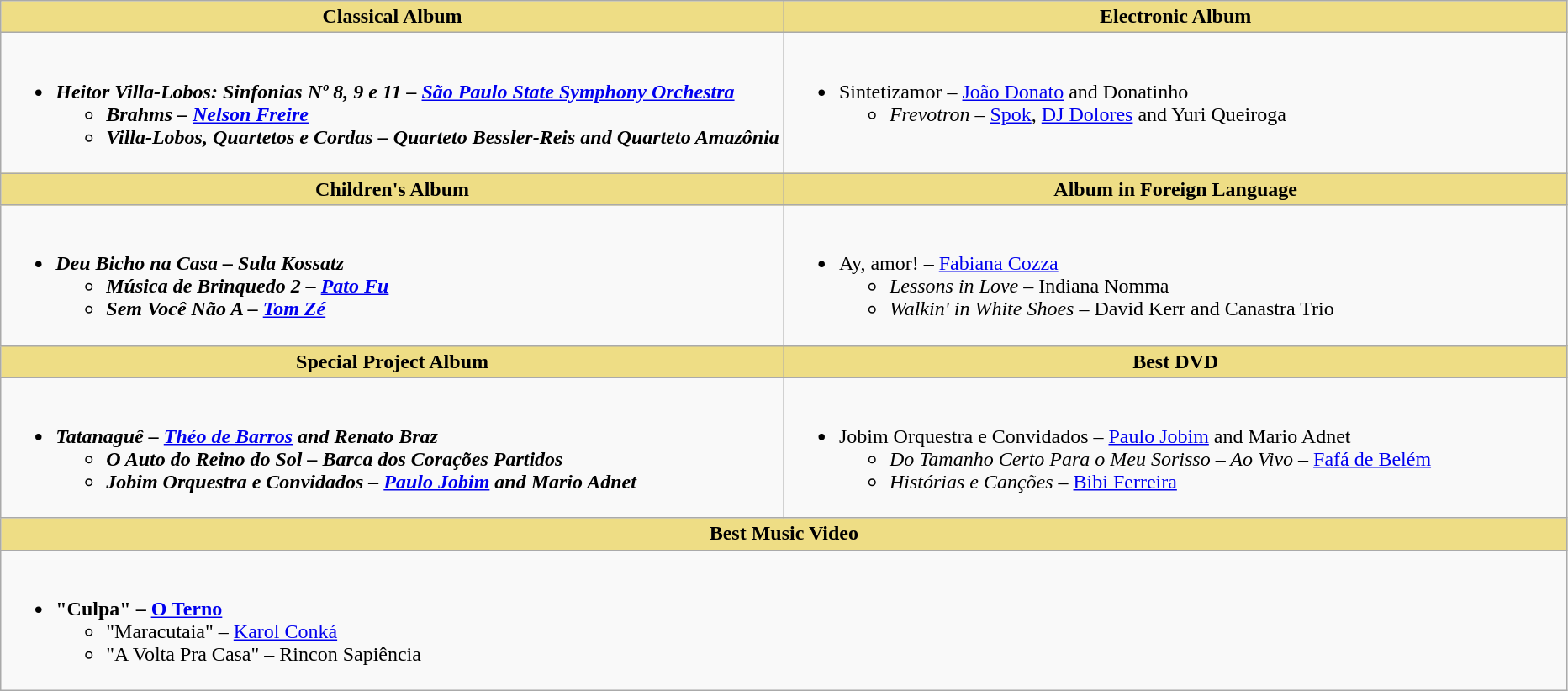<table class="wikitable" style="width=">
<tr>
<th style="background:#EEDD85; width:50%">Classical Album</th>
<th style="background:#EEDD85; width:50%">Electronic Album</th>
</tr>
<tr>
<td style="vertical-align:top"><br><ul><li><strong><em>Heitor Villa-Lobos: Sinfonias Nº 8, 9 e 11<em> – <a href='#'>São Paulo State Symphony Orchestra</a><strong><ul><li></em>Brahms<em> – <a href='#'>Nelson Freire</a></li><li></em>Villa-Lobos, Quartetos e Cordas<em> – Quarteto Bessler-Reis and Quarteto Amazônia</li></ul></li></ul></td>
<td style="vertical-align:top"><br><ul><li></em></strong>Sintetizamor</em> – <a href='#'>João Donato</a> and Donatinho</strong><ul><li><em>Frevotron</em> – <a href='#'>Spok</a>, <a href='#'>DJ Dolores</a> and Yuri Queiroga</li></ul></li></ul></td>
</tr>
<tr>
<th style="background:#EEDD85; width:50%">Children's Album</th>
<th style="background:#EEDD85; width:50%">Album in Foreign Language</th>
</tr>
<tr>
<td style="vertical-align:top"><br><ul><li><strong><em>Deu Bicho na Casa<em> – Sula Kossatz<strong><ul><li></em>Música de Brinquedo 2<em> – <a href='#'>Pato Fu</a></li><li></em>Sem Você Não A<em> – <a href='#'>Tom Zé</a></li></ul></li></ul></td>
<td style="vertical-align:top"><br><ul><li></em></strong>Ay, amor!</em> – <a href='#'>Fabiana Cozza</a></strong><ul><li><em>Lessons in Love</em> – Indiana Nomma</li><li><em>Walkin' in White Shoes</em> – David Kerr and Canastra Trio</li></ul></li></ul></td>
</tr>
<tr>
<th style="background:#EEDD85; width:50%">Special Project Album</th>
<th style="background:#EEDD85; width:50%">Best DVD</th>
</tr>
<tr>
<td style="vertical-align:top"><br><ul><li><strong><em>Tatanaguê<em> – <a href='#'>Théo de Barros</a> and Renato Braz<strong><ul><li></em>O Auto do Reino do Sol<em> – Barca dos Corações Partidos</li><li></em>Jobim Orquestra e Convidados<em> – <a href='#'>Paulo Jobim</a> and Mario Adnet</li></ul></li></ul></td>
<td style="vertical-align:top"><br><ul><li></em></strong>Jobim Orquestra e Convidados</em> – <a href='#'>Paulo Jobim</a> and Mario Adnet</strong><ul><li><em>Do Tamanho Certo Para o Meu Sorisso – Ao Vivo</em> – <a href='#'>Fafá de Belém</a></li><li><em>Histórias e Canções</em> – <a href='#'>Bibi Ferreira</a></li></ul></li></ul></td>
</tr>
<tr>
<th colspan="2" scope="col" style="background:#EEDD85; width:50%">Best Music Video</th>
</tr>
<tr>
<td colspan="2" style="vertical-align:top"><br><ul><li><strong>"Culpa" – <a href='#'>O Terno</a></strong><ul><li>"Maracutaia" – <a href='#'>Karol Conká</a></li><li>"A Volta Pra Casa" – Rincon Sapiência</li></ul></li></ul></td>
</tr>
</table>
